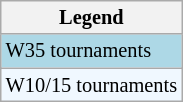<table class="wikitable" style="font-size:85%">
<tr>
<th>Legend</th>
</tr>
<tr style="background:lightblue;">
<td>W35 tournaments</td>
</tr>
<tr style="background:#f0f8ff;">
<td>W10/15 tournaments</td>
</tr>
</table>
